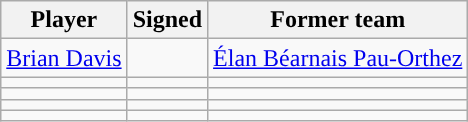<table class="wikitable sortable sortable" style="text-align: center">
<tr>
<th>Player</th>
<th>Signed</th>
<th>Former team</th>
</tr>
<tr>
<td><a href='#'>Brian Davis</a></td>
<td></td>
<td><a href='#'>Élan Béarnais Pau-Orthez</a></td>
</tr>
<tr>
<td></td>
<td></td>
<td></td>
</tr>
<tr>
<td></td>
<td></td>
<td></td>
</tr>
<tr>
<td></td>
<td></td>
<td></td>
</tr>
<tr>
<td></td>
<td></td>
<td></td>
</tr>
</table>
